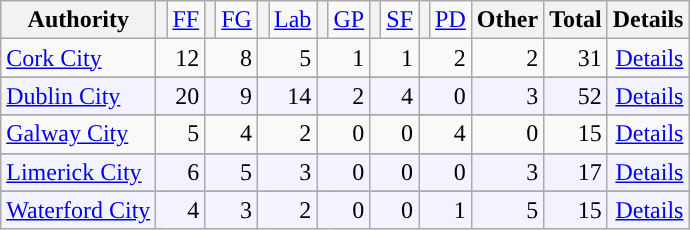<table class="wikitable" style="text-align:right; padding-left:1em">
<tr>
<th align="left">Authority</th>
<th style="background-color: "></th>
<td><a href='#'>FF</a></td>
<th style="background-color: "></th>
<td><a href='#'>FG</a></td>
<th style="background-color: "></th>
<td><a href='#'>Lab</a></td>
<th style="background-color: "></th>
<td><a href='#'>GP</a></td>
<th style="background-color: "></th>
<td><a href='#'>SF</a></td>
<th style="background-color: "></th>
<td><a href='#'>PD</a></td>
<th>Other</th>
<th align="left">Total</th>
<th>Details</th>
</tr>
<tr>
<td align="left"><a href='#'>Cork City</a></td>
<td colspan="2">12</td>
<td colspan="2">8</td>
<td colspan="2">5</td>
<td colspan="2">1</td>
<td colspan="2">1</td>
<td colspan="2">2</td>
<td>2</td>
<td>31</td>
<td><a href='#'>Details</a></td>
</tr>
<tr>
</tr>
<tr bgcolor="F3F3FF">
<td align="left"><a href='#'>Dublin City</a></td>
<td colspan="2">20</td>
<td colspan="2">9</td>
<td colspan="2">14</td>
<td colspan="2">2</td>
<td colspan="2">4</td>
<td colspan="2">0</td>
<td>3</td>
<td>52</td>
<td><a href='#'>Details</a></td>
</tr>
<tr>
</tr>
<tr>
<td align="left"><a href='#'>Galway City</a></td>
<td colspan="2">5</td>
<td colspan="2">4</td>
<td colspan="2">2</td>
<td colspan="2">0</td>
<td colspan="2">0</td>
<td colspan="2">4</td>
<td>0</td>
<td>15</td>
<td><a href='#'>Details</a></td>
</tr>
<tr>
</tr>
<tr bgcolor="F3F3FF">
<td align="left"><a href='#'>Limerick City</a></td>
<td colspan="2">6</td>
<td colspan="2">5</td>
<td colspan="2">3</td>
<td colspan="2">0</td>
<td colspan="2">0</td>
<td colspan="2">0</td>
<td>3</td>
<td>17</td>
<td><a href='#'>Details</a></td>
</tr>
<tr>
</tr>
<tr bgcolor="F3F3FF">
<td align="left"><a href='#'>Waterford City</a></td>
<td colspan="2">4</td>
<td colspan="2">3</td>
<td colspan="2">2</td>
<td colspan="2">0</td>
<td colspan="2">0</td>
<td colspan="2">1</td>
<td>5</td>
<td>15</td>
<td><a href='#'>Details</a></td>
</tr>
</table>
